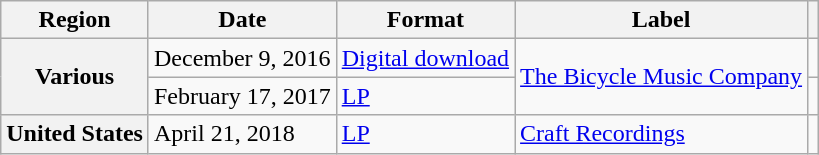<table class="wikitable plainrowheaders">
<tr>
<th scope="col">Region</th>
<th scope="col">Date</th>
<th scope="col">Format</th>
<th scope="col">Label</th>
<th scope="col"></th>
</tr>
<tr>
<th scope="row" rowspan="2">Various</th>
<td>December 9, 2016</td>
<td><a href='#'>Digital download</a></td>
<td rowspan="2"><a href='#'>The Bicycle Music Company</a></td>
<td align="center"></td>
</tr>
<tr>
<td>February 17, 2017</td>
<td><a href='#'>LP</a> </td>
<td align="center"></td>
</tr>
<tr>
<th scope="row" rowspan="1">United States</th>
<td>April 21, 2018</td>
<td><a href='#'>LP</a></td>
<td rowspan="1"><a href='#'>Craft Recordings</a></td>
<td align="center"></td>
</tr>
</table>
